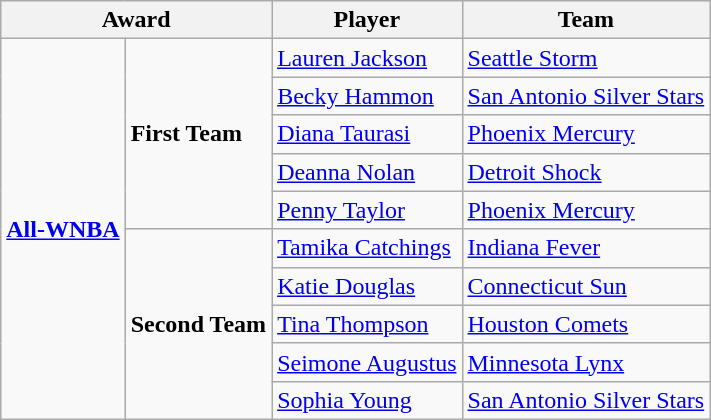<table class="wikitable">
<tr>
<th colspan="2">Award</th>
<th>Player</th>
<th>Team</th>
</tr>
<tr>
<td rowspan=10><strong><a href='#'>All-WNBA</a></strong></td>
<td rowspan=5><strong>First Team</strong></td>
<td><a href='#'>Lauren Jackson</a></td>
<td><a href='#'>Seattle Storm</a></td>
</tr>
<tr>
<td><a href='#'>Becky Hammon</a></td>
<td><a href='#'>San Antonio Silver Stars</a></td>
</tr>
<tr>
<td><a href='#'>Diana Taurasi</a></td>
<td><a href='#'>Phoenix Mercury</a></td>
</tr>
<tr>
<td><a href='#'>Deanna Nolan</a></td>
<td><a href='#'>Detroit Shock</a></td>
</tr>
<tr>
<td><a href='#'>Penny Taylor</a></td>
<td><a href='#'>Phoenix Mercury</a></td>
</tr>
<tr>
<td rowspan=5><strong>Second Team</strong></td>
<td><a href='#'>Tamika Catchings</a></td>
<td><a href='#'>Indiana Fever</a></td>
</tr>
<tr>
<td><a href='#'>Katie Douglas</a></td>
<td><a href='#'>Connecticut Sun</a></td>
</tr>
<tr>
<td><a href='#'>Tina Thompson</a></td>
<td><a href='#'>Houston Comets</a></td>
</tr>
<tr>
<td><a href='#'>Seimone Augustus</a></td>
<td><a href='#'>Minnesota Lynx</a></td>
</tr>
<tr>
<td><a href='#'>Sophia Young</a></td>
<td><a href='#'>San Antonio Silver Stars</a></td>
</tr>
</table>
